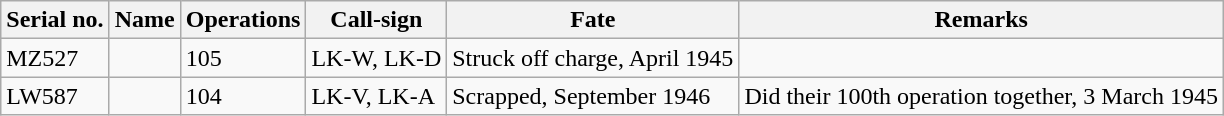<table class="wikitable">
<tr>
<th>Serial no.</th>
<th>Name</th>
<th>Operations</th>
<th>Call-sign</th>
<th>Fate</th>
<th>Remarks</th>
</tr>
<tr>
<td>MZ527</td>
<td></td>
<td>105</td>
<td>LK-W, LK-D</td>
<td>Struck off charge, April 1945</td>
<td></td>
</tr>
<tr>
<td>LW587</td>
<td></td>
<td>104</td>
<td>LK-V, LK-A</td>
<td>Scrapped, September 1946</td>
<td>Did their 100th operation together, 3 March 1945</td>
</tr>
</table>
